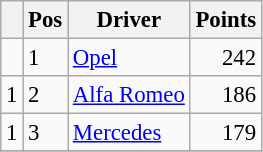<table class="wikitable" style="font-size: 95%;">
<tr>
<th></th>
<th>Pos</th>
<th>Driver</th>
<th>Points</th>
</tr>
<tr>
<td align="left"></td>
<td>1</td>
<td> <a href='#'>Opel</a></td>
<td align="right">242</td>
</tr>
<tr>
<td align="left"> 1</td>
<td>2</td>
<td> <a href='#'>Alfa Romeo</a></td>
<td align="right">186</td>
</tr>
<tr>
<td align="left"> 1</td>
<td>3</td>
<td> <a href='#'>Mercedes</a></td>
<td align="right">179</td>
</tr>
<tr>
</tr>
</table>
